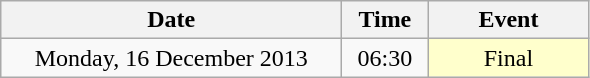<table class = "wikitable" style="text-align:center;">
<tr>
<th width=220>Date</th>
<th width=50>Time</th>
<th width=100>Event</th>
</tr>
<tr>
<td>Monday, 16 December 2013</td>
<td>06:30</td>
<td bgcolor=ffffcc>Final</td>
</tr>
</table>
